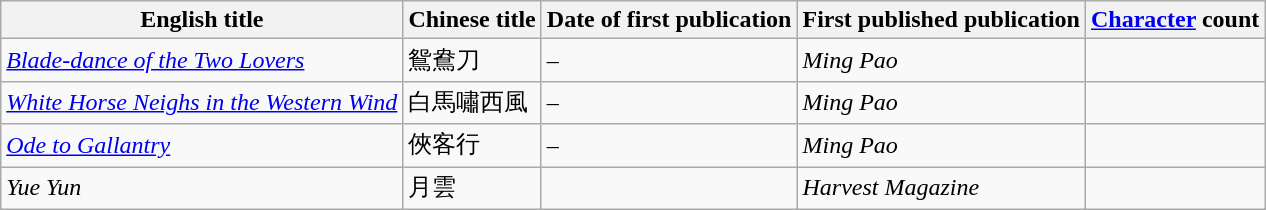<table class="wikitable sortable">
<tr>
<th scope="col">English title</th>
<th scope="col">Chinese title</th>
<th scope="col">Date of first publication</th>
<th scope="col" class="unsortable">First published publication</th>
<th scope="col"><a href='#'>Character</a> count</th>
</tr>
<tr>
<td><em><a href='#'>Blade-dance of the Two Lovers</a></em></td>
<td data-sort-value="14">鴛鴦刀</td>
<td> – </td>
<td><em>Ming Pao</em></td>
<td></td>
</tr>
<tr>
<td><em><a href='#'>White Horse Neighs in the Western Wind</a></em></td>
<td data-sort-value="6">白馬嘯西風</td>
<td> – </td>
<td><em>Ming Pao</em></td>
<td></td>
</tr>
<tr>
<td><em><a href='#'>Ode to Gallantry</a></em></td>
<td data-sort-value="11">俠客行</td>
<td> – </td>
<td><em>Ming Pao</em></td>
<td></td>
</tr>
<tr>
<td><em>Yue Yun</em></td>
<td data-sort-value="15">月雲</td>
<td></td>
<td><em>Harvest Magazine</em></td>
<td></td>
</tr>
</table>
